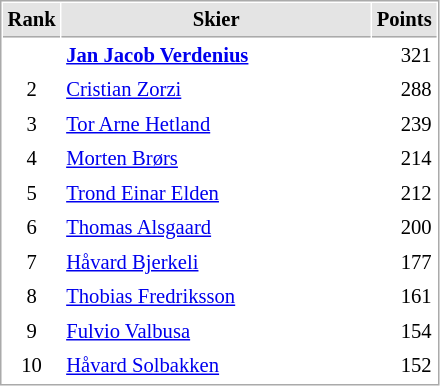<table cellspacing="1" cellpadding="3" style="border:1px solid #AAAAAA;font-size:86%">
<tr style="background-color: #E4E4E4;">
<th style="border-bottom:1px solid #AAAAAA" width=10>Rank</th>
<th style="border-bottom:1px solid #AAAAAA" width=200>Skier</th>
<th style="border-bottom:1px solid #AAAAAA" width=20 align=right>Points</th>
</tr>
<tr>
<td align=center><strong><span>  </span></strong></td>
<td> <strong><a href='#'>Jan Jacob Verdenius</a></strong></td>
<td align=right>321</td>
</tr>
<tr>
<td align=center>2</td>
<td> <a href='#'>Cristian Zorzi</a></td>
<td align=right>288</td>
</tr>
<tr>
<td align=center>3</td>
<td> <a href='#'>Tor Arne Hetland</a></td>
<td align=right>239</td>
</tr>
<tr>
<td align=center>4</td>
<td> <a href='#'>Morten Brørs</a></td>
<td align=right>214</td>
</tr>
<tr>
<td align=center>5</td>
<td> <a href='#'>Trond Einar Elden</a></td>
<td align=right>212</td>
</tr>
<tr>
<td align=center>6</td>
<td> <a href='#'>Thomas Alsgaard</a></td>
<td align=right>200</td>
</tr>
<tr>
<td align=center>7</td>
<td> <a href='#'>Håvard Bjerkeli</a></td>
<td align=right>177</td>
</tr>
<tr>
<td align=center>8</td>
<td> <a href='#'>Thobias Fredriksson</a></td>
<td align=right>161</td>
</tr>
<tr>
<td align=center>9</td>
<td> <a href='#'>Fulvio Valbusa</a></td>
<td align=right>154</td>
</tr>
<tr>
<td align=center>10</td>
<td> <a href='#'>Håvard Solbakken</a></td>
<td align=right>152</td>
</tr>
</table>
